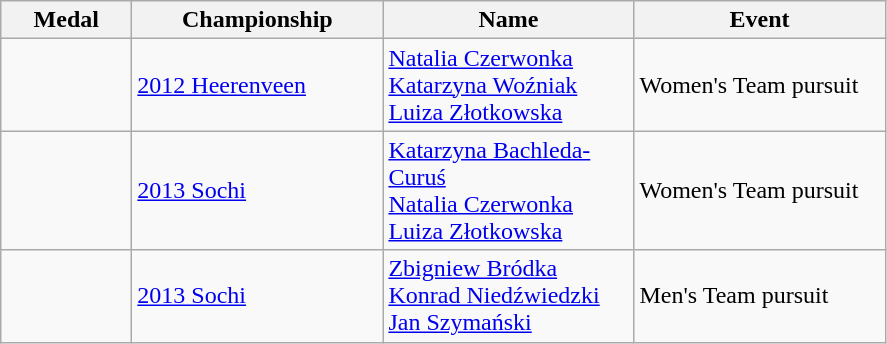<table class="wikitable sortable">
<tr>
<th style="width:5em">Medal</th>
<th style="width:10em">Championship</th>
<th style="width:10em">Name</th>
<th style="width:10em">Event</th>
</tr>
<tr>
<td></td>
<td><a href='#'>2012 Heerenveen</a></td>
<td><a href='#'>Natalia Czerwonka</a><br><a href='#'>Katarzyna Woźniak</a><br><a href='#'>Luiza Złotkowska</a></td>
<td>Women's Team pursuit</td>
</tr>
<tr>
<td></td>
<td><a href='#'>2013 Sochi</a></td>
<td><a href='#'>Katarzyna Bachleda-Curuś</a><br><a href='#'>Natalia Czerwonka</a><br><a href='#'>Luiza Złotkowska</a></td>
<td>Women's Team pursuit</td>
</tr>
<tr>
<td></td>
<td><a href='#'>2013 Sochi</a></td>
<td><a href='#'>Zbigniew Bródka</a><br><a href='#'>Konrad Niedźwiedzki</a><br><a href='#'>Jan Szymański</a></td>
<td>Men's Team pursuit</td>
</tr>
</table>
